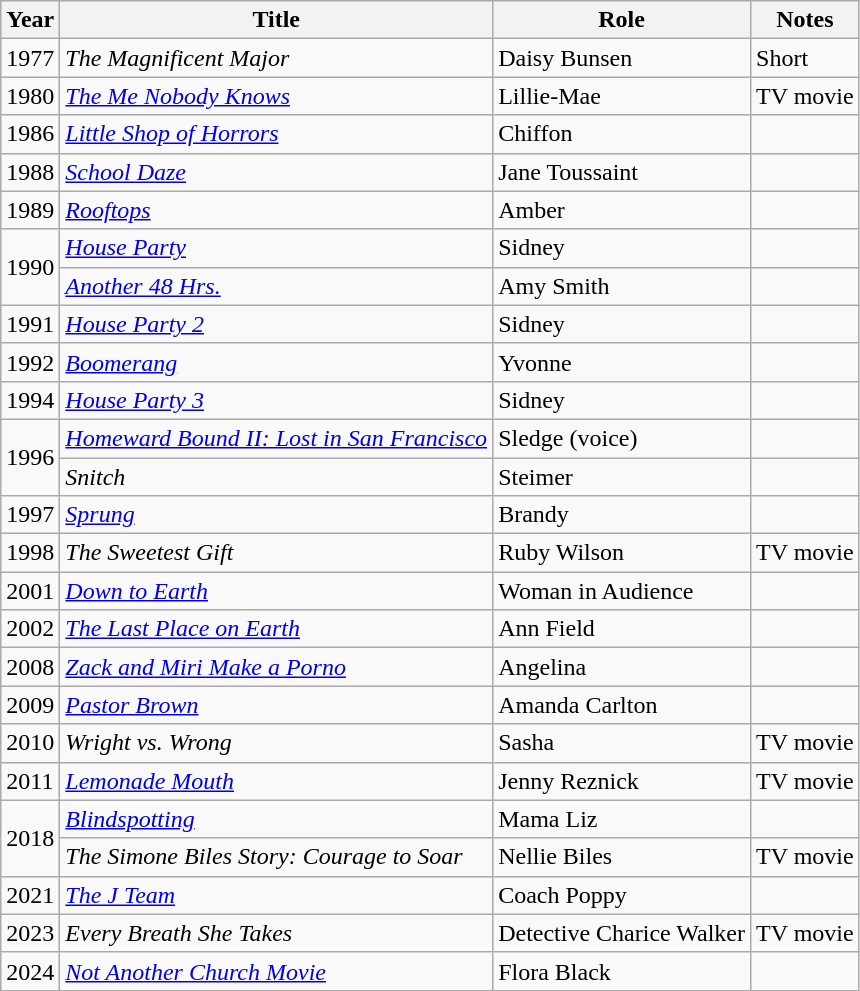<table class="wikitable sortable">
<tr>
<th>Year</th>
<th>Title</th>
<th>Role</th>
<th>Notes</th>
</tr>
<tr>
<td>1977</td>
<td><em>The Magnificent Major</em></td>
<td>Daisy Bunsen</td>
<td>Short</td>
</tr>
<tr>
<td>1980</td>
<td><em><a href='#'>The Me Nobody Knows</a></em></td>
<td>Lillie-Mae</td>
<td>TV movie</td>
</tr>
<tr>
<td>1986</td>
<td><em><a href='#'>Little Shop of Horrors</a></em></td>
<td>Chiffon</td>
<td></td>
</tr>
<tr>
<td>1988</td>
<td><em><a href='#'>School Daze</a></em></td>
<td>Jane Toussaint</td>
<td></td>
</tr>
<tr>
<td>1989</td>
<td><em><a href='#'>Rooftops</a></em></td>
<td>Amber</td>
<td></td>
</tr>
<tr>
<td rowspan=2>1990</td>
<td><em><a href='#'>House Party</a></em></td>
<td>Sidney</td>
<td></td>
</tr>
<tr>
<td><em><a href='#'>Another 48 Hrs.</a></em></td>
<td>Amy Smith</td>
<td></td>
</tr>
<tr>
<td>1991</td>
<td><em><a href='#'>House Party 2</a></em></td>
<td>Sidney</td>
<td></td>
</tr>
<tr>
<td>1992</td>
<td><em><a href='#'>Boomerang</a></em></td>
<td>Yvonne</td>
<td></td>
</tr>
<tr>
<td>1994</td>
<td><em><a href='#'>House Party 3</a></em></td>
<td>Sidney</td>
<td></td>
</tr>
<tr>
<td rowspan=2>1996</td>
<td><em><a href='#'>Homeward Bound II: Lost in San Francisco</a></em></td>
<td>Sledge (voice)</td>
<td></td>
</tr>
<tr>
<td><em>Snitch</em></td>
<td>Steimer</td>
<td></td>
</tr>
<tr>
<td>1997</td>
<td><em><a href='#'>Sprung</a></em></td>
<td>Brandy</td>
<td></td>
</tr>
<tr>
<td>1998</td>
<td><em>The Sweetest Gift</em></td>
<td>Ruby Wilson</td>
<td>TV movie</td>
</tr>
<tr>
<td>2001</td>
<td><em><a href='#'>Down to Earth</a></em></td>
<td>Woman in Audience</td>
<td></td>
</tr>
<tr>
<td>2002</td>
<td><em><a href='#'>The Last Place on Earth</a></em></td>
<td>Ann Field</td>
<td></td>
</tr>
<tr>
<td>2008</td>
<td><em><a href='#'>Zack and Miri Make a Porno</a></em></td>
<td>Angelina</td>
<td></td>
</tr>
<tr>
<td>2009</td>
<td><em><a href='#'>Pastor Brown</a></em></td>
<td>Amanda Carlton</td>
<td></td>
</tr>
<tr>
<td>2010</td>
<td><em>Wright vs. Wrong</em></td>
<td>Sasha</td>
<td>TV movie</td>
</tr>
<tr>
<td>2011</td>
<td><em><a href='#'>Lemonade Mouth</a></em></td>
<td>Jenny Reznick</td>
<td>TV movie</td>
</tr>
<tr>
<td rowspan=2>2018</td>
<td><em><a href='#'>Blindspotting</a></em></td>
<td>Mama Liz</td>
<td></td>
</tr>
<tr>
<td><em>The Simone Biles Story: Courage to Soar</em></td>
<td>Nellie Biles</td>
<td>TV movie</td>
</tr>
<tr>
<td>2021</td>
<td><em><a href='#'>The J Team</a></em></td>
<td>Coach Poppy</td>
<td></td>
</tr>
<tr>
<td>2023</td>
<td><em>Every Breath She Takes</em></td>
<td>Detective Charice Walker</td>
<td>TV movie</td>
</tr>
<tr>
<td>2024</td>
<td><em><a href='#'>Not Another Church Movie</a></em></td>
<td>Flora Black</td>
<td></td>
</tr>
</table>
